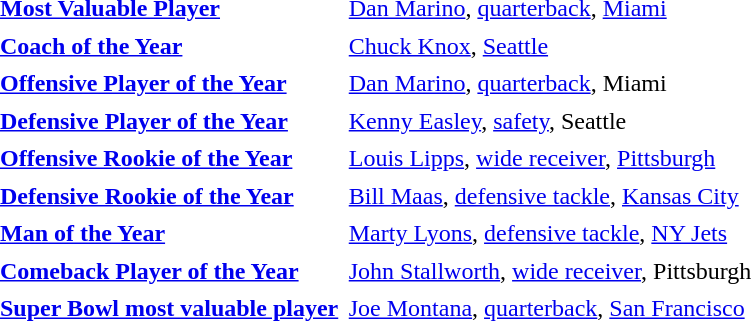<table cellpadding="3" cellspacing="1">
<tr>
<td><strong><a href='#'>Most Valuable Player</a></strong></td>
<td><a href='#'>Dan Marino</a>, <a href='#'>quarterback</a>, <a href='#'>Miami</a></td>
</tr>
<tr>
<td><strong><a href='#'>Coach of the Year</a></strong></td>
<td><a href='#'>Chuck Knox</a>, <a href='#'>Seattle</a></td>
</tr>
<tr>
<td><strong><a href='#'>Offensive Player of the Year</a></strong></td>
<td><a href='#'>Dan Marino</a>, <a href='#'>quarterback</a>, Miami</td>
</tr>
<tr>
<td><strong><a href='#'>Defensive Player of the Year</a></strong></td>
<td><a href='#'>Kenny Easley</a>, <a href='#'>safety</a>, Seattle</td>
</tr>
<tr>
<td><strong><a href='#'>Offensive Rookie of the Year</a></strong></td>
<td><a href='#'>Louis Lipps</a>, <a href='#'>wide receiver</a>, <a href='#'>Pittsburgh</a></td>
</tr>
<tr>
<td><strong><a href='#'>Defensive Rookie of the Year</a></strong></td>
<td><a href='#'>Bill Maas</a>, <a href='#'>defensive tackle</a>, <a href='#'>Kansas City</a></td>
</tr>
<tr>
<td><strong><a href='#'>Man of the Year</a></strong></td>
<td><a href='#'>Marty Lyons</a>, <a href='#'>defensive tackle</a>, <a href='#'>NY Jets</a></td>
</tr>
<tr>
<td><strong><a href='#'>Comeback Player of the Year</a></strong></td>
<td><a href='#'>John Stallworth</a>, <a href='#'>wide receiver</a>, Pittsburgh</td>
</tr>
<tr>
<td><strong><a href='#'>Super Bowl most valuable player</a></strong></td>
<td><a href='#'>Joe Montana</a>, <a href='#'>quarterback</a>, <a href='#'>San Francisco</a></td>
</tr>
</table>
